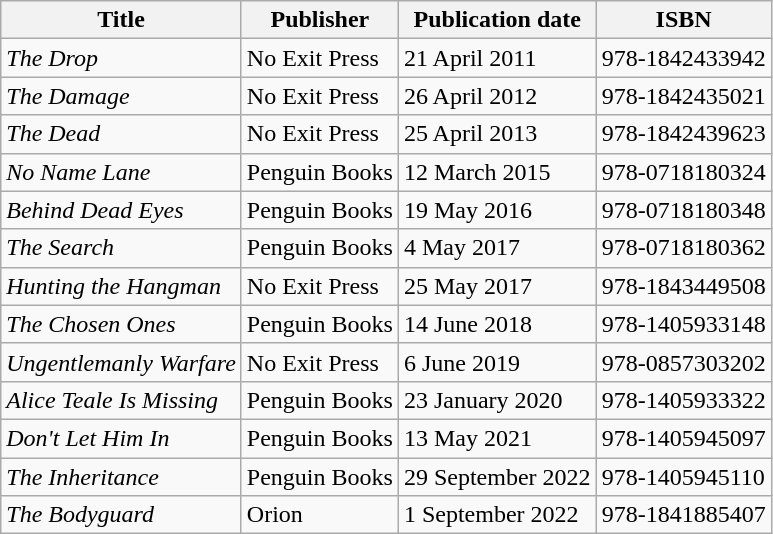<table class="wikitable">
<tr>
<th>Title</th>
<th>Publisher</th>
<th>Publication date</th>
<th>ISBN</th>
</tr>
<tr>
<td><em>The Drop</em></td>
<td>No Exit Press</td>
<td>21 April 2011</td>
<td>978-1842433942</td>
</tr>
<tr>
<td><em>The Damage</em></td>
<td>No Exit Press</td>
<td>26 April 2012</td>
<td>978-1842435021</td>
</tr>
<tr>
<td><em>The Dead</em></td>
<td>No Exit Press</td>
<td>25 April 2013</td>
<td>978-1842439623</td>
</tr>
<tr>
<td><em>No Name Lane</em></td>
<td>Penguin Books</td>
<td>12 March 2015</td>
<td>978-0718180324</td>
</tr>
<tr>
<td><em>Behind Dead Eyes</em></td>
<td>Penguin Books</td>
<td>19 May 2016</td>
<td>978-0718180348</td>
</tr>
<tr>
<td><em>The Search</em></td>
<td>Penguin Books</td>
<td>4 May 2017</td>
<td>978-0718180362</td>
</tr>
<tr>
<td><em>Hunting the Hangman</em></td>
<td>No Exit Press</td>
<td>25 May 2017</td>
<td>978-1843449508</td>
</tr>
<tr>
<td><em>The Chosen Ones</em></td>
<td>Penguin Books</td>
<td>14 June 2018</td>
<td>978-1405933148</td>
</tr>
<tr>
<td><em>Ungentlemanly Warfare</em></td>
<td>No Exit Press</td>
<td>6 June 2019</td>
<td>978-0857303202</td>
</tr>
<tr>
<td><em>Alice Teale Is Missing</em></td>
<td>Penguin Books</td>
<td>23 January 2020</td>
<td>978-1405933322</td>
</tr>
<tr>
<td><em>Don't Let Him In</em></td>
<td>Penguin Books</td>
<td>13 May 2021</td>
<td>978-1405945097</td>
</tr>
<tr>
<td><em>The Inheritance</em></td>
<td>Penguin Books</td>
<td>29 September 2022</td>
<td>978-1405945110</td>
</tr>
<tr>
<td><em>The Bodyguard</em></td>
<td>Orion</td>
<td>1 September 2022</td>
<td>978-1841885407</td>
</tr>
</table>
